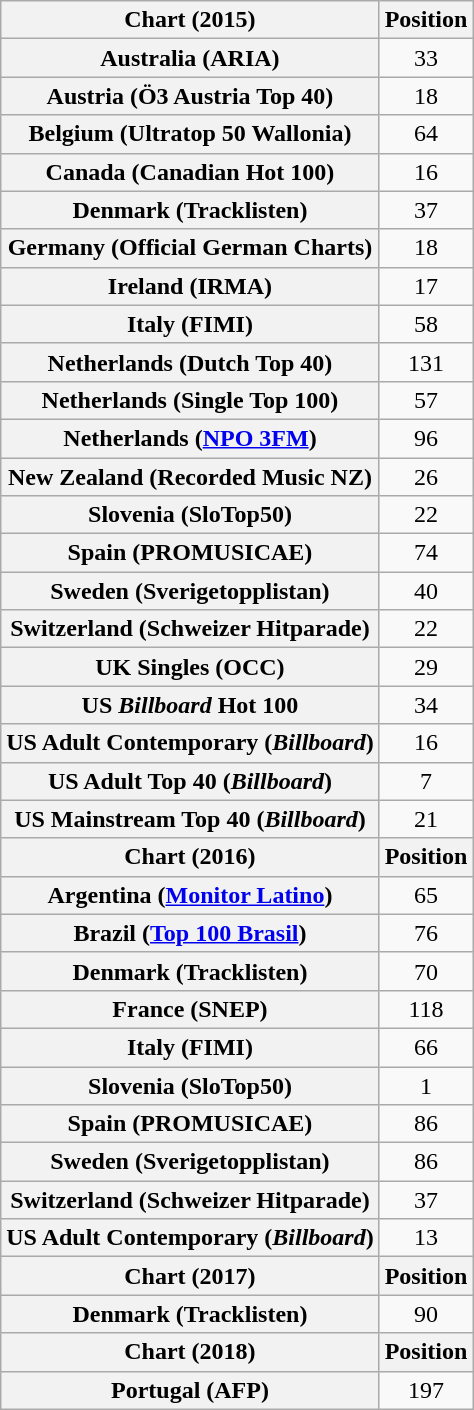<table class="wikitable sortable plainrowheaders" style="text-align:center">
<tr>
<th scope="col">Chart (2015)</th>
<th scope="col">Position</th>
</tr>
<tr>
<th scope="row">Australia (ARIA)</th>
<td>33</td>
</tr>
<tr>
<th scope="row">Austria (Ö3 Austria Top 40)</th>
<td>18</td>
</tr>
<tr>
<th scope="row">Belgium (Ultratop 50 Wallonia)</th>
<td>64</td>
</tr>
<tr>
<th scope="row">Canada (Canadian Hot 100)</th>
<td>16</td>
</tr>
<tr>
<th scope="row">Denmark (Tracklisten)</th>
<td>37</td>
</tr>
<tr>
<th scope="row">Germany (Official German Charts)</th>
<td>18</td>
</tr>
<tr>
<th scope="row">Ireland (IRMA)</th>
<td>17</td>
</tr>
<tr>
<th scope="row">Italy (FIMI)</th>
<td>58</td>
</tr>
<tr>
<th scope="row">Netherlands (Dutch Top 40)</th>
<td>131</td>
</tr>
<tr>
<th scope="row">Netherlands (Single Top 100)</th>
<td>57</td>
</tr>
<tr>
<th scope="row">Netherlands (<a href='#'>NPO 3FM</a>)</th>
<td>96</td>
</tr>
<tr>
<th scope="row">New Zealand (Recorded Music NZ)</th>
<td>26</td>
</tr>
<tr>
<th scope="row">Slovenia (SloTop50)</th>
<td align=center>22</td>
</tr>
<tr>
<th scope="row">Spain (PROMUSICAE)</th>
<td>74</td>
</tr>
<tr>
<th scope="row">Sweden (Sverigetopplistan)</th>
<td>40</td>
</tr>
<tr>
<th scope="row">Switzerland (Schweizer Hitparade)</th>
<td>22</td>
</tr>
<tr>
<th scope="row">UK Singles (OCC)</th>
<td>29</td>
</tr>
<tr>
<th scope="row">US <em>Billboard</em> Hot 100</th>
<td>34</td>
</tr>
<tr>
<th scope="row">US Adult Contemporary (<em>Billboard</em>)</th>
<td>16</td>
</tr>
<tr>
<th scope="row">US Adult Top 40 (<em>Billboard</em>)</th>
<td>7</td>
</tr>
<tr>
<th scope="row">US Mainstream Top 40 (<em>Billboard</em>)</th>
<td>21</td>
</tr>
<tr>
<th scope="col">Chart (2016)</th>
<th scope="col">Position</th>
</tr>
<tr>
<th scope="row">Argentina (<a href='#'>Monitor Latino</a>)</th>
<td>65</td>
</tr>
<tr>
<th scope="row">Brazil (<a href='#'>Top 100 Brasil</a>)</th>
<td>76</td>
</tr>
<tr>
<th scope="row">Denmark (Tracklisten)</th>
<td>70</td>
</tr>
<tr>
<th scope="row">France (SNEP)</th>
<td>118</td>
</tr>
<tr>
<th scope="row">Italy (FIMI)</th>
<td>66</td>
</tr>
<tr>
<th scope="row">Slovenia (SloTop50)</th>
<td>1</td>
</tr>
<tr>
<th scope="row">Spain (PROMUSICAE)</th>
<td>86</td>
</tr>
<tr>
<th scope="row">Sweden (Sverigetopplistan)</th>
<td>86</td>
</tr>
<tr>
<th scope="row">Switzerland (Schweizer Hitparade)</th>
<td>37</td>
</tr>
<tr>
<th scope="row">US Adult Contemporary (<em>Billboard</em>)</th>
<td>13</td>
</tr>
<tr>
<th scope="col">Chart (2017)</th>
<th scope="col">Position</th>
</tr>
<tr>
<th scope="row">Denmark (Tracklisten)</th>
<td>90</td>
</tr>
<tr>
<th scope="col">Chart (2018)</th>
<th scope="col">Position</th>
</tr>
<tr>
<th scope="row">Portugal (AFP)</th>
<td>197</td>
</tr>
</table>
